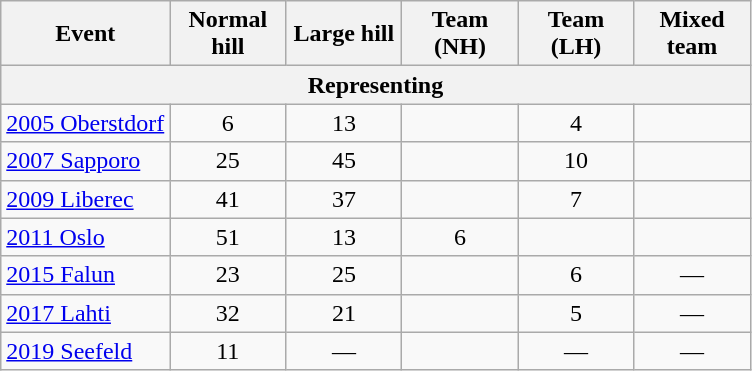<table class="wikitable" style="text-align: center;">
<tr ">
<th>Event</th>
<th style="width:70px;">Normal hill</th>
<th style="width:70px;">Large hill</th>
<th style="width:70px;">Team (NH)</th>
<th style="width:70px;">Team (LH)</th>
<th style="width:70px;">Mixed team</th>
</tr>
<tr>
<th colspan=6>Representing </th>
</tr>
<tr>
<td align=left> <a href='#'>2005 Oberstdorf</a></td>
<td>6</td>
<td>13</td>
<td></td>
<td>4</td>
<td></td>
</tr>
<tr>
<td align=left> <a href='#'>2007 Sapporo</a></td>
<td>25</td>
<td>45</td>
<td></td>
<td>10</td>
<td></td>
</tr>
<tr>
<td align=left> <a href='#'>2009 Liberec</a></td>
<td>41</td>
<td>37</td>
<td></td>
<td>7</td>
<td></td>
</tr>
<tr>
<td align=left> <a href='#'>2011 Oslo</a></td>
<td>51</td>
<td>13</td>
<td>6</td>
<td></td>
<td></td>
</tr>
<tr>
<td align=left> <a href='#'>2015 Falun</a></td>
<td>23</td>
<td>25</td>
<td></td>
<td>6</td>
<td>—</td>
</tr>
<tr>
<td align=left> <a href='#'>2017 Lahti</a></td>
<td>32</td>
<td>21</td>
<td></td>
<td>5</td>
<td>—</td>
</tr>
<tr>
<td align=left> <a href='#'>2019 Seefeld</a></td>
<td>11</td>
<td>—</td>
<td></td>
<td>—</td>
<td>—</td>
</tr>
</table>
